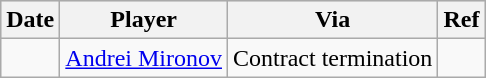<table class="wikitable">
<tr style="background:#ddd; text-align:center;">
<th>Date</th>
<th>Player</th>
<th>Via</th>
<th>Ref</th>
</tr>
<tr>
<td></td>
<td><a href='#'>Andrei Mironov</a></td>
<td>Contract termination</td>
<td></td>
</tr>
</table>
